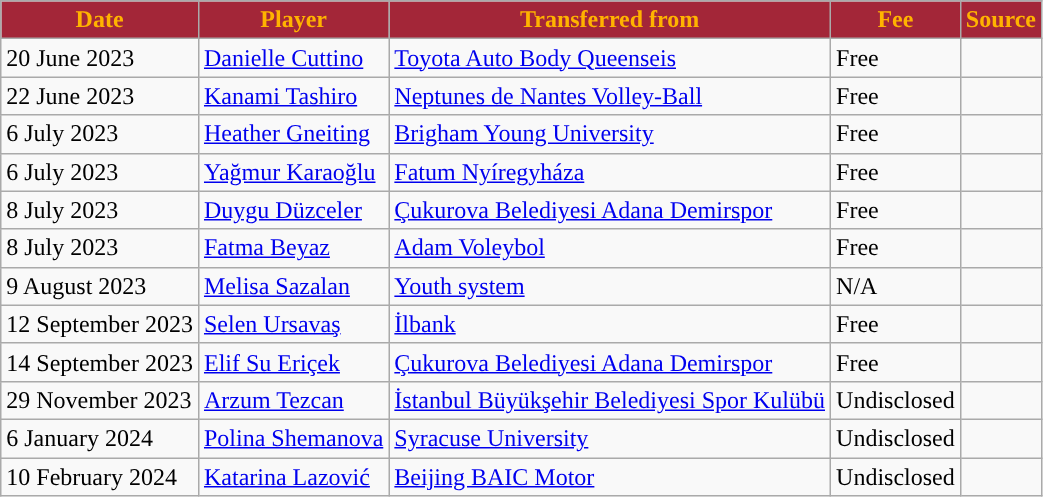<table class="wikitable plainrowheaders sortable">
<tr>
<th style="background:#A32638; color:#FFB300; ">Date</th>
<th style="background:#A32638; color:#FFB300; ">Player</th>
<th style="background:#A32638; color:#FFB300; ">Transferred from</th>
<th style="background:#A32638; color:#FFB300; ">Fee</th>
<th style="background:#A32638; color:#FFB300; ">Source</th>
</tr>
<tr>
<td>20 June 2023</td>
<td align=left> <a href='#'>Danielle Cuttino</a></td>
<td align=left> <a href='#'>Toyota Auto Body Queenseis</a></td>
<td>Free</td>
<td></td>
</tr>
<tr>
<td>22 June 2023</td>
<td align=left> <a href='#'>Kanami Tashiro</a></td>
<td align=left> <a href='#'>Neptunes de Nantes Volley-Ball</a></td>
<td>Free</td>
<td></td>
</tr>
<tr>
<td>6 July 2023</td>
<td align=left> <a href='#'>Heather Gneiting</a></td>
<td align=left> <a href='#'>Brigham Young University</a></td>
<td>Free</td>
<td></td>
</tr>
<tr>
<td>6 July 2023</td>
<td align=left> <a href='#'>Yağmur Karaoğlu</a></td>
<td align=left> <a href='#'>Fatum Nyíregyháza</a></td>
<td>Free</td>
<td></td>
</tr>
<tr>
<td>8 July 2023</td>
<td align=left> <a href='#'>Duygu Düzceler</a></td>
<td align=left> <a href='#'>Çukurova Belediyesi Adana Demirspor</a></td>
<td>Free</td>
<td></td>
</tr>
<tr>
<td>8 July 2023</td>
<td align=left> <a href='#'>Fatma Beyaz</a></td>
<td align=left> <a href='#'>Adam Voleybol</a></td>
<td>Free</td>
<td></td>
</tr>
<tr>
<td>9 August 2023</td>
<td align=left> <a href='#'>Melisa Sazalan</a></td>
<td align=left><a href='#'>Youth system</a></td>
<td>N/A</td>
<td></td>
</tr>
<tr>
<td>12 September 2023</td>
<td align=left> <a href='#'>Selen Ursavaş</a></td>
<td align=left> <a href='#'>İlbank</a></td>
<td>Free</td>
<td></td>
</tr>
<tr>
<td>14 September 2023</td>
<td align=left> <a href='#'>Elif Su Eriçek</a></td>
<td align=left> <a href='#'>Çukurova Belediyesi Adana Demirspor</a></td>
<td>Free</td>
<td></td>
</tr>
<tr>
<td>29 November 2023</td>
<td align=left> <a href='#'>Arzum Tezcan</a></td>
<td align=left> <a href='#'>İstanbul Büyükşehir Belediyesi Spor Kulübü</a></td>
<td>Undisclosed</td>
<td></td>
</tr>
<tr>
<td>6 January 2024</td>
<td align=left> <a href='#'>Polina Shemanova</a></td>
<td align=left> <a href='#'>Syracuse University</a></td>
<td>Undisclosed</td>
<td></td>
</tr>
<tr>
<td>10 February 2024</td>
<td align=left> <a href='#'>Katarina Lazović</a></td>
<td align=left> <a href='#'>Beijing BAIC Motor</a></td>
<td>Undisclosed</td>
<td></td>
</tr>
</table>
